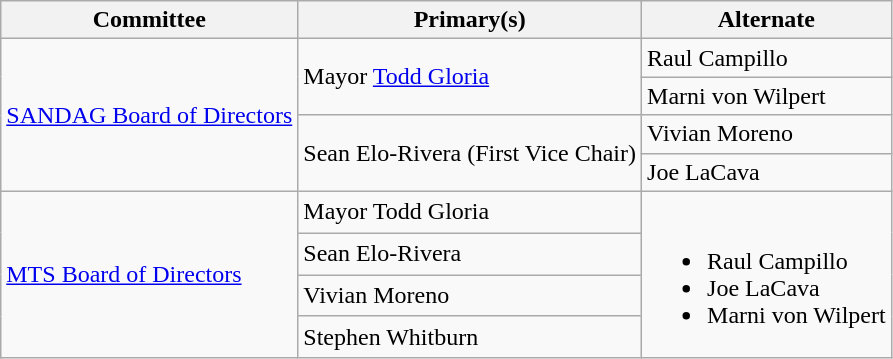<table class="wikitable">
<tr>
<th>Committee</th>
<th>Primary(s)</th>
<th>Alternate</th>
</tr>
<tr>
<td rowspan="4"><a href='#'>SANDAG Board of Directors</a></td>
<td rowspan="2">Mayor <a href='#'>Todd Gloria</a></td>
<td>Raul Campillo</td>
</tr>
<tr>
<td>Marni von Wilpert</td>
</tr>
<tr>
<td rowspan="2">Sean Elo-Rivera (First Vice Chair)</td>
<td>Vivian Moreno</td>
</tr>
<tr>
<td>Joe LaCava</td>
</tr>
<tr>
<td rowspan="4"><a href='#'>MTS Board of Directors</a></td>
<td>Mayor Todd Gloria</td>
<td rowspan="4"><br><ul><li>Raul Campillo</li><li>Joe LaCava</li><li>Marni von Wilpert</li></ul></td>
</tr>
<tr>
<td>Sean Elo-Rivera</td>
</tr>
<tr>
<td>Vivian Moreno</td>
</tr>
<tr>
<td>Stephen Whitburn</td>
</tr>
</table>
